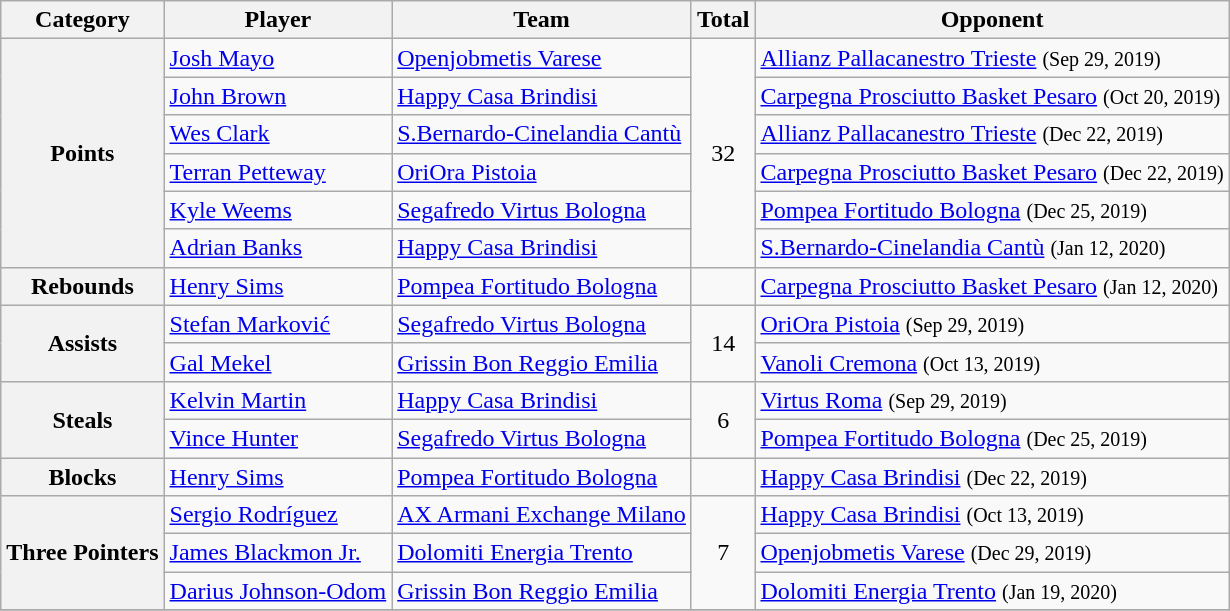<table class="wikitable">
<tr>
<th>Category</th>
<th>Player</th>
<th>Team</th>
<th>Total</th>
<th>Opponent</th>
</tr>
<tr>
<th rowspan="6">Points</th>
<td> <a href='#'>Josh Mayo</a></td>
<td><a href='#'>Openjobmetis Varese</a></td>
<td rowspan="6" style="text-align:center;">32</td>
<td><a href='#'>Allianz Pallacanestro Trieste</a> <small>(Sep 29, 2019)</small></td>
</tr>
<tr>
<td> <a href='#'>John Brown</a></td>
<td><a href='#'>Happy Casa Brindisi</a></td>
<td><a href='#'>Carpegna Prosciutto Basket Pesaro</a> <small>(Oct 20, 2019)</small></td>
</tr>
<tr>
<td> <a href='#'>Wes Clark</a></td>
<td><a href='#'>S.Bernardo-Cinelandia Cantù</a></td>
<td><a href='#'>Allianz Pallacanestro Trieste</a> <small>(Dec 22, 2019)</small></td>
</tr>
<tr>
<td> <a href='#'>Terran Petteway</a></td>
<td><a href='#'>OriOra Pistoia</a></td>
<td><a href='#'>Carpegna Prosciutto Basket Pesaro</a> <small>(Dec 22, 2019)</small></td>
</tr>
<tr>
<td> <a href='#'>Kyle Weems</a></td>
<td><a href='#'>Segafredo Virtus Bologna</a></td>
<td><a href='#'>Pompea Fortitudo Bologna</a> <small>(Dec 25, 2019)</small></td>
</tr>
<tr>
<td> <a href='#'>Adrian Banks</a></td>
<td><a href='#'>Happy Casa Brindisi</a></td>
<td><a href='#'>S.Bernardo-Cinelandia Cantù</a> <small>(Jan 12, 2020)</small></td>
</tr>
<tr>
<th>Rebounds</th>
<td> <a href='#'>Henry Sims</a></td>
<td><a href='#'>Pompea Fortitudo Bologna</a></td>
<td></td>
<td><a href='#'>Carpegna Prosciutto Basket Pesaro</a> <small>(Jan 12, 2020)</small></td>
</tr>
<tr>
<th rowspan="2">Assists</th>
<td> <a href='#'>Stefan Marković</a></td>
<td><a href='#'>Segafredo Virtus Bologna</a></td>
<td rowspan="2" style="text-align:center;">14</td>
<td><a href='#'>OriOra Pistoia</a> <small>(Sep 29, 2019)</small></td>
</tr>
<tr>
<td> <a href='#'>Gal Mekel</a></td>
<td><a href='#'>Grissin Bon Reggio Emilia</a></td>
<td><a href='#'>Vanoli Cremona</a> <small>(Oct 13, 2019)</small></td>
</tr>
<tr>
<th rowspan="2">Steals</th>
<td> <a href='#'>Kelvin Martin</a></td>
<td><a href='#'>Happy Casa Brindisi</a></td>
<td rowspan="2" style="text-align:center;">6</td>
<td><a href='#'>Virtus Roma</a> <small>(Sep 29, 2019)</small></td>
</tr>
<tr>
<td> <a href='#'>Vince Hunter</a></td>
<td><a href='#'>Segafredo Virtus Bologna</a></td>
<td><a href='#'>Pompea Fortitudo Bologna</a> <small>(Dec 25, 2019)</small></td>
</tr>
<tr>
<th>Blocks</th>
<td> <a href='#'>Henry Sims</a></td>
<td><a href='#'>Pompea Fortitudo Bologna</a></td>
<td></td>
<td><a href='#'>Happy Casa Brindisi</a> <small>(Dec 22, 2019)</small></td>
</tr>
<tr>
<th rowspan="3">Three Pointers</th>
<td> <a href='#'>Sergio Rodríguez</a></td>
<td><a href='#'>AX Armani Exchange Milano</a></td>
<td rowspan="3" style="text-align:center;">7</td>
<td><a href='#'>Happy Casa Brindisi</a> <small>(Oct 13, 2019)</small></td>
</tr>
<tr>
<td> <a href='#'>James Blackmon Jr.</a></td>
<td><a href='#'>Dolomiti Energia Trento</a></td>
<td><a href='#'>Openjobmetis Varese</a> <small>(Dec 29, 2019)</small></td>
</tr>
<tr>
<td> <a href='#'>Darius Johnson-Odom</a></td>
<td><a href='#'>Grissin Bon Reggio Emilia</a></td>
<td><a href='#'>Dolomiti Energia Trento</a> <small>(Jan 19, 2020)</small></td>
</tr>
<tr>
</tr>
</table>
